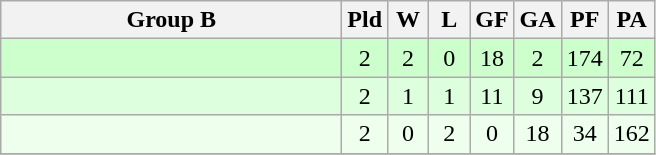<table class=wikitable style="text-align:center">
<tr>
<th width=220>Group B</th>
<th width=20>Pld</th>
<th width=20>W</th>
<th width=20>L</th>
<th width=20>GF</th>
<th width=20>GA</th>
<th width=20>PF</th>
<th width=20>PA</th>
</tr>
<tr bgcolor=ccffcc>
<td align=left></td>
<td>2</td>
<td>2</td>
<td>0</td>
<td>18</td>
<td>2</td>
<td>174</td>
<td>72</td>
</tr>
<tr bgcolor=ddffdd>
<td align=left></td>
<td>2</td>
<td>1</td>
<td>1</td>
<td>11</td>
<td>9</td>
<td>137</td>
<td>111</td>
</tr>
<tr bgcolor=eeffee>
<td align=left></td>
<td>2</td>
<td>0</td>
<td>2</td>
<td>0</td>
<td>18</td>
<td>34</td>
<td>162</td>
</tr>
<tr>
</tr>
</table>
